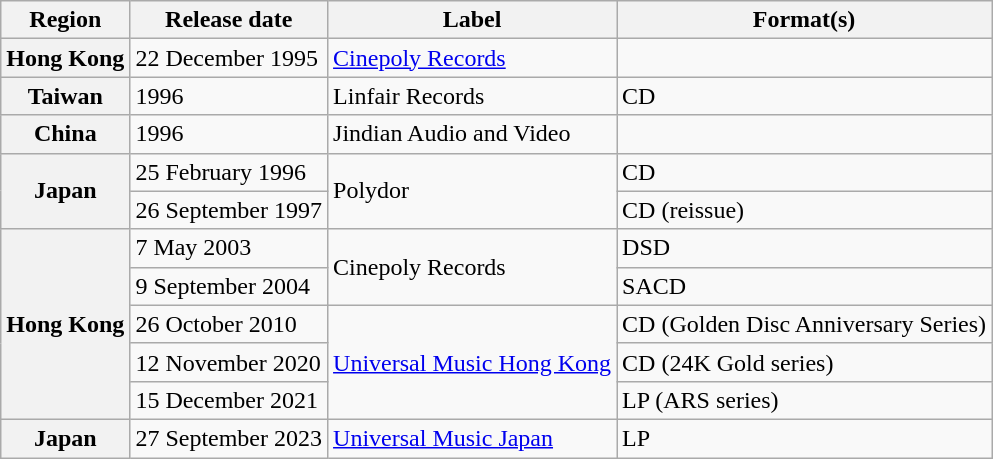<table class="wikitable plainrowheaders">
<tr>
<th>Region</th>
<th>Release date</th>
<th>Label</th>
<th>Format(s)</th>
</tr>
<tr>
<th scope="row">Hong Kong</th>
<td>22 December 1995</td>
<td><a href='#'>Cinepoly Records</a></td>
<td></td>
</tr>
<tr>
<th scope="row">Taiwan</th>
<td>1996</td>
<td>Linfair Records</td>
<td>CD</td>
</tr>
<tr>
<th scope="row">China</th>
<td>1996</td>
<td>Jindian Audio and Video</td>
<td></td>
</tr>
<tr>
<th scope="row" rowspan="2">Japan</th>
<td>25 February 1996</td>
<td rowspan="2">Polydor</td>
<td>CD</td>
</tr>
<tr>
<td>26 September 1997</td>
<td>CD (reissue)</td>
</tr>
<tr>
<th scope="row" rowspan="5">Hong Kong</th>
<td>7 May 2003</td>
<td rowspan="2">Cinepoly Records</td>
<td>DSD</td>
</tr>
<tr>
<td>9 September 2004</td>
<td>SACD</td>
</tr>
<tr>
<td>26 October 2010</td>
<td rowspan="3"><a href='#'>Universal Music Hong Kong</a></td>
<td>CD (Golden Disc Anniversary Series)</td>
</tr>
<tr>
<td>12 November 2020</td>
<td>CD (24K Gold series)</td>
</tr>
<tr>
<td>15 December 2021</td>
<td>LP (ARS series)</td>
</tr>
<tr>
<th scope="row">Japan</th>
<td>27 September 2023</td>
<td><a href='#'>Universal Music Japan</a></td>
<td>LP</td>
</tr>
</table>
